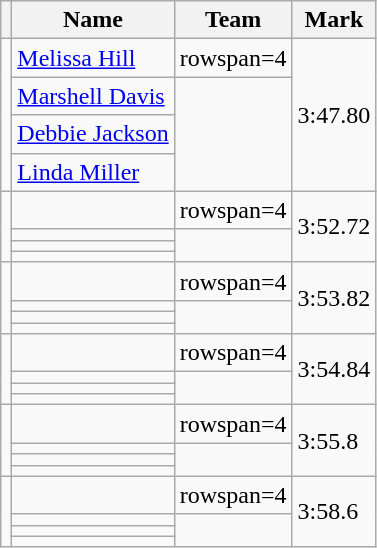<table class=wikitable>
<tr>
<th></th>
<th>Name</th>
<th>Team</th>
<th>Mark</th>
</tr>
<tr>
<td rowspan=4></td>
<td><a href='#'>Melissa Hill</a></td>
<td>rowspan=4 </td>
<td rowspan=4>3:47.80</td>
</tr>
<tr>
<td><a href='#'>Marshell Davis</a></td>
</tr>
<tr>
<td><a href='#'>Debbie Jackson</a></td>
</tr>
<tr>
<td><a href='#'>Linda Miller</a></td>
</tr>
<tr>
<td rowspan=4></td>
<td></td>
<td>rowspan=4 </td>
<td rowspan=4>3:52.72</td>
</tr>
<tr>
<td></td>
</tr>
<tr>
<td></td>
</tr>
<tr>
<td></td>
</tr>
<tr>
<td rowspan=4></td>
<td></td>
<td>rowspan=4 </td>
<td rowspan=4>3:53.82</td>
</tr>
<tr>
<td></td>
</tr>
<tr>
<td></td>
</tr>
<tr>
<td></td>
</tr>
<tr>
<td rowspan=4></td>
<td></td>
<td>rowspan=4 </td>
<td rowspan=4>3:54.84</td>
</tr>
<tr>
<td></td>
</tr>
<tr>
<td></td>
</tr>
<tr>
<td></td>
</tr>
<tr>
<td rowspan=4></td>
<td></td>
<td>rowspan=4 </td>
<td rowspan=4>3:55.8</td>
</tr>
<tr>
<td></td>
</tr>
<tr>
<td></td>
</tr>
<tr>
<td></td>
</tr>
<tr>
<td rowspan=4></td>
<td></td>
<td>rowspan=4 </td>
<td rowspan=4>3:58.6</td>
</tr>
<tr>
<td></td>
</tr>
<tr>
<td></td>
</tr>
<tr>
<td></td>
</tr>
</table>
